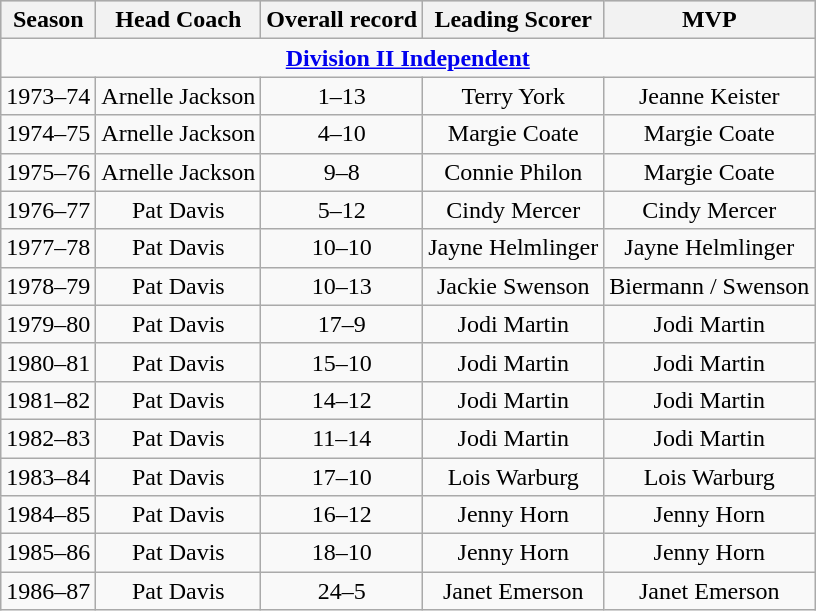<table class="wikitable" style="text-align:center">
<tr bgcolor="#CCCCCC">
<th>Season</th>
<th>Head Coach</th>
<th>Overall record</th>
<th>Leading Scorer</th>
<th>MVP</th>
</tr>
<tr |>
<td colspan="5" align="center"><strong><a href='#'>Division II Independent</a></strong></td>
</tr>
<tr>
<td>1973–74</td>
<td>Arnelle Jackson</td>
<td>1–13</td>
<td>Terry York</td>
<td>Jeanne Keister</td>
</tr>
<tr>
<td>1974–75</td>
<td>Arnelle Jackson</td>
<td>4–10</td>
<td>Margie Coate</td>
<td>Margie Coate</td>
</tr>
<tr>
<td>1975–76</td>
<td>Arnelle Jackson</td>
<td>9–8</td>
<td>Connie Philon</td>
<td>Margie Coate</td>
</tr>
<tr>
<td>1976–77</td>
<td>Pat Davis</td>
<td>5–12</td>
<td>Cindy Mercer</td>
<td>Cindy Mercer</td>
</tr>
<tr>
<td>1977–78</td>
<td>Pat Davis</td>
<td>10–10</td>
<td>Jayne Helmlinger</td>
<td>Jayne Helmlinger</td>
</tr>
<tr>
<td>1978–79</td>
<td>Pat Davis</td>
<td>10–13</td>
<td>Jackie Swenson</td>
<td>Biermann / Swenson</td>
</tr>
<tr>
<td>1979–80</td>
<td>Pat Davis</td>
<td>17–9</td>
<td>Jodi Martin</td>
<td>Jodi Martin</td>
</tr>
<tr>
<td>1980–81</td>
<td>Pat Davis</td>
<td>15–10</td>
<td>Jodi Martin</td>
<td>Jodi Martin</td>
</tr>
<tr>
<td>1981–82</td>
<td>Pat Davis</td>
<td>14–12</td>
<td>Jodi Martin</td>
<td>Jodi Martin</td>
</tr>
<tr>
<td>1982–83</td>
<td>Pat Davis</td>
<td>11–14</td>
<td>Jodi Martin</td>
<td>Jodi Martin</td>
</tr>
<tr>
<td>1983–84</td>
<td>Pat Davis</td>
<td>17–10</td>
<td>Lois Warburg</td>
<td>Lois Warburg</td>
</tr>
<tr>
<td>1984–85</td>
<td>Pat Davis</td>
<td>16–12</td>
<td>Jenny Horn</td>
<td>Jenny Horn</td>
</tr>
<tr>
<td>1985–86</td>
<td>Pat Davis</td>
<td>18–10</td>
<td>Jenny Horn</td>
<td>Jenny Horn</td>
</tr>
<tr>
<td>1986–87</td>
<td>Pat Davis</td>
<td>24–5</td>
<td>Janet Emerson</td>
<td>Janet Emerson</td>
</tr>
</table>
